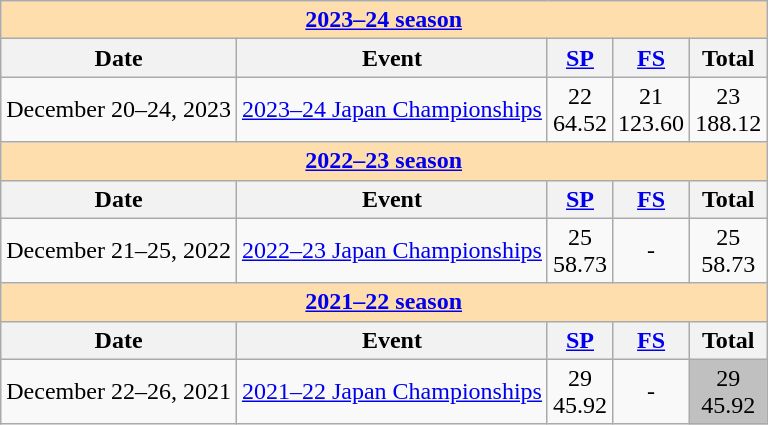<table class="wikitable">
<tr>
<th colspan="5" style="background-color: #ffdead; " align="center"><a href='#'>2023–24 season</a></th>
</tr>
<tr>
<th>Date</th>
<th>Event</th>
<th><a href='#'>SP</a></th>
<th><a href='#'>FS</a></th>
<th>Total</th>
</tr>
<tr>
<td>December 20–24, 2023</td>
<td><a href='#'>2023–24 Japan Championships</a></td>
<td align=center>22 <br> 64.52</td>
<td align=center>21 <br> 123.60</td>
<td align=center>23 <br> 188.12</td>
</tr>
<tr>
<th style="background:#ffdead;" colspan="5"><a href='#'>2022–23 season</a></th>
</tr>
<tr>
<th>Date</th>
<th>Event</th>
<th><a href='#'>SP</a></th>
<th><a href='#'>FS</a></th>
<th>Total</th>
</tr>
<tr>
<td>December 21–25, 2022</td>
<td><a href='#'>2022–23 Japan Championships</a></td>
<td align=center>25 <br> 58.73</td>
<td align=center>-</td>
<td align=center>25 <br> 58.73</td>
</tr>
<tr>
<th style="background:#ffdead;" colspan="5"><a href='#'>2021–22 season</a></th>
</tr>
<tr>
<th>Date</th>
<th>Event</th>
<th><a href='#'>SP</a></th>
<th><a href='#'>FS</a></th>
<th>Total</th>
</tr>
<tr>
<td>December 22–26, 2021</td>
<td><a href='#'>2021–22 Japan Championships</a></td>
<td align=center>29 <br> 45.92</td>
<td align=center>-</td>
<td style="text-align:center; background:silver;">29 <br> 45.92</td>
</tr>
</table>
